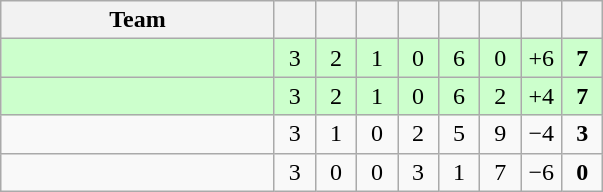<table class="wikitable" style="text-align:center;">
<tr>
<th width=175>Team</th>
<th width=20></th>
<th width=20></th>
<th width=20></th>
<th width=20></th>
<th width=20></th>
<th width=20></th>
<th width=20></th>
<th width=20></th>
</tr>
<tr style="background:#cfc;">
<td align=left></td>
<td>3</td>
<td>2</td>
<td>1</td>
<td>0</td>
<td>6</td>
<td>0</td>
<td>+6</td>
<td><strong>7</strong></td>
</tr>
<tr style="background:#cfc;">
<td align=left></td>
<td>3</td>
<td>2</td>
<td>1</td>
<td>0</td>
<td>6</td>
<td>2</td>
<td>+4</td>
<td><strong>7</strong></td>
</tr>
<tr>
<td align=left></td>
<td>3</td>
<td>1</td>
<td>0</td>
<td>2</td>
<td>5</td>
<td>9</td>
<td>−4</td>
<td><strong>3</strong></td>
</tr>
<tr>
<td align=left></td>
<td>3</td>
<td>0</td>
<td>0</td>
<td>3</td>
<td>1</td>
<td>7</td>
<td>−6</td>
<td><strong>0</strong></td>
</tr>
</table>
